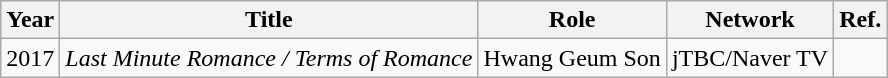<table class="wikitable sortable">
<tr>
<th>Year</th>
<th>Title</th>
<th>Role</th>
<th>Network</th>
<th class="unsortable">Ref.</th>
</tr>
<tr>
<td>2017</td>
<td><em>Last Minute Romance / Terms of Romance</em></td>
<td>Hwang Geum Son</td>
<td>jTBC/Naver TV</td>
<td></td>
</tr>
</table>
